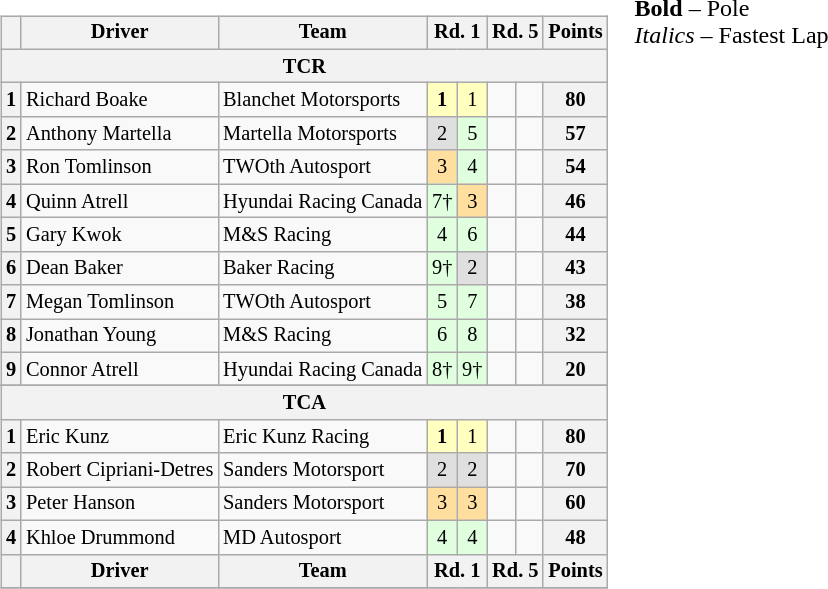<table>
<tr valign="top">
<td><br><table class="wikitable" style="font-size:85%; text-align:center;">
<tr>
<th></th>
<th>Driver</th>
<th>Team</th>
<th colspan=2>Rd. 1</th>
<th colspan=2>Rd. 5</th>
<th>Points</th>
</tr>
<tr>
<th colspan=8>TCR</th>
</tr>
<tr>
<th>1</th>
<td align=left> Richard Boake</td>
<td align=left> Blanchet Motorsports</td>
<td style="background:#ffffbf;"><strong>1</strong></td>
<td style="background:#ffffbf;">1</td>
<td></td>
<td></td>
<th>80</th>
</tr>
<tr>
<th>2</th>
<td align=left> Anthony Martella</td>
<td align=left> Martella Motorsports</td>
<td style="background:#dfdfdf;">2</td>
<td style="background:#dfffdf;">5</td>
<td></td>
<td></td>
<th>57</th>
</tr>
<tr>
<th>3</th>
<td align="left"> Ron Tomlinson</td>
<td align="left"> TWOth Autosport</td>
<td style="background:#ffdf9f;">3</td>
<td style="background:#dfffdf;">4</td>
<td></td>
<td></td>
<th>54</th>
</tr>
<tr>
<th>4</th>
<td align=left> Quinn Atrell</td>
<td align=left> Hyundai Racing Canada</td>
<td style="background:#dfffdf;">7†</td>
<td style="background:#ffdf9f;">3</td>
<td></td>
<td></td>
<th>46</th>
</tr>
<tr>
<th>5</th>
<td align="left"> Gary Kwok</td>
<td align="left"> M&S Racing</td>
<td style="background:#dfffdf;">4</td>
<td style="background:#dfffdf;">6</td>
<td></td>
<td></td>
<th>44</th>
</tr>
<tr>
<th>6</th>
<td align=left> Dean Baker</td>
<td align=left> Baker Racing</td>
<td style="background:#dfffdf;">9†</td>
<td style="background:#dfdfdf;">2</td>
<td></td>
<td></td>
<th>43</th>
</tr>
<tr>
<th>7</th>
<td align="left"> Megan Tomlinson</td>
<td align="left"> TWOth Autosport</td>
<td style="background:#dfffdf;">5</td>
<td style="background:#dfffdf;">7</td>
<td></td>
<td></td>
<th>38</th>
</tr>
<tr>
<th>8</th>
<td align="left"> Jonathan Young</td>
<td align="left"> M&S Racing</td>
<td style="background:#dfffdf;">6</td>
<td style="background:#dfffdf;">8</td>
<td></td>
<td></td>
<th>32</th>
</tr>
<tr>
<th>9</th>
<td align=left> Connor Atrell</td>
<td align=left> Hyundai Racing Canada</td>
<td style="background:#dfffdf;">8†</td>
<td style="background:#dfffdf;">9†</td>
<td></td>
<td></td>
<th>20</th>
</tr>
<tr>
</tr>
<tr>
<th colspan=8>TCA</th>
</tr>
<tr>
<th>1</th>
<td align=left> Eric Kunz</td>
<td align=left> Eric Kunz Racing</td>
<td style="background:#ffffbf;"><strong>1</strong></td>
<td style="background:#ffffbf;">1</td>
<td></td>
<td></td>
<th>80</th>
</tr>
<tr>
<th>2</th>
<td align=left> Robert Cipriani-Detres</td>
<td align=left> Sanders Motorsport</td>
<td style="background:#dfdfdf;">2</td>
<td style="background:#dfdfdf;">2</td>
<td></td>
<td></td>
<th>70</th>
</tr>
<tr>
<th>3</th>
<td align="left"> Peter Hanson</td>
<td align="left"> Sanders Motorsport</td>
<td style="background:#ffdf9f;">3</td>
<td style="background:#ffdf9f;">3</td>
<td></td>
<td></td>
<th>60</th>
</tr>
<tr>
<th>4</th>
<td align="left"> Khloe Drummond</td>
<td align="left"> MD Autosport</td>
<td style="background:#dfffdf;">4</td>
<td style="background:#dfffdf;">4</td>
<td></td>
<td></td>
<th>48</th>
</tr>
<tr>
<th></th>
<th>Driver</th>
<th>Team</th>
<th colspan=2>Rd. 1</th>
<th colspan=2>Rd. 5</th>
<th>Points</th>
</tr>
<tr>
</tr>
</table>
</td>
<td valign=top><br>
<span><strong>Bold</strong> – Pole<br>
<em>Italics</em> – Fastest Lap</span></td>
</tr>
</table>
